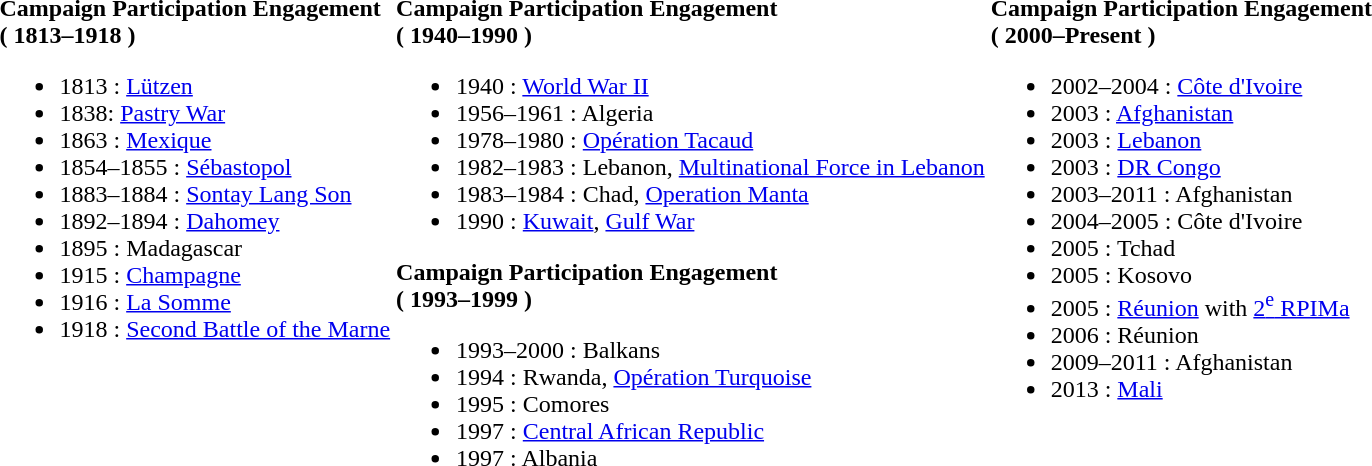<table>
<tr>
<td valign=top><br><strong>Campaign Participation Engagement </strong><br>
<strong>( 1813–1918 )</strong><ul><li>1813 : <a href='#'>Lützen</a></li><li>1838: <a href='#'>Pastry War</a></li><li>1863 : <a href='#'>Mexique</a></li><li>1854–1855 : <a href='#'>Sébastopol</a></li><li>1883–1884 : <a href='#'>Sontay Lang Son</a></li><li>1892–1894 : <a href='#'>Dahomey</a></li><li>1895 : Madagascar</li><li>1915 : <a href='#'>Champagne</a></li><li>1916 : <a href='#'>La Somme</a></li><li>1918 : <a href='#'>Second Battle of the Marne</a></li></ul></td>
<td valign=top><br><strong>Campaign Participation Engagement</strong><br>
<strong>( 1940–1990 )</strong><ul><li>1940 : <a href='#'>World War II</a></li><li>1956–1961 :  Algeria</li><li>1978–1980 : <a href='#'>Opération Tacaud</a></li><li>1982–1983 : Lebanon, <a href='#'>Multinational Force in Lebanon</a></li><li>1983–1984 : Chad, <a href='#'>Operation Manta</a></li><li>1990 : <a href='#'>Kuwait</a>, <a href='#'>Gulf War</a></li></ul><strong>Campaign Participation Engagement</strong><br>
<strong>( 1993–1999 )</strong><ul><li>1993–2000 : Balkans</li><li>1994 : Rwanda, <a href='#'>Opération Turquoise</a></li><li>1995 : Comores</li><li>1997 : <a href='#'>Central African Republic</a></li><li>1997 : Albania</li></ul></td>
<td valign=top><br><strong>Campaign Participation Engagement</strong><br>
<strong>( 2000–Present )</strong><ul><li>2002–2004 : <a href='#'>Côte d'Ivoire</a></li><li>2003 : <a href='#'>Afghanistan</a></li><li>2003 : <a href='#'>Lebanon</a></li><li>2003 : <a href='#'>DR Congo</a></li><li>2003–2011 : Afghanistan</li><li>2004–2005 : Côte d'Ivoire</li><li>2005 : Tchad</li><li>2005 : Kosovo</li><li>2005 : <a href='#'>Réunion</a> with <a href='#'>2<sup>e</sup> RPIMa</a></li><li>2006 : Réunion</li><li>2009–2011 : Afghanistan</li><li>2013 : <a href='#'>Mali</a></li></ul></td>
</tr>
</table>
